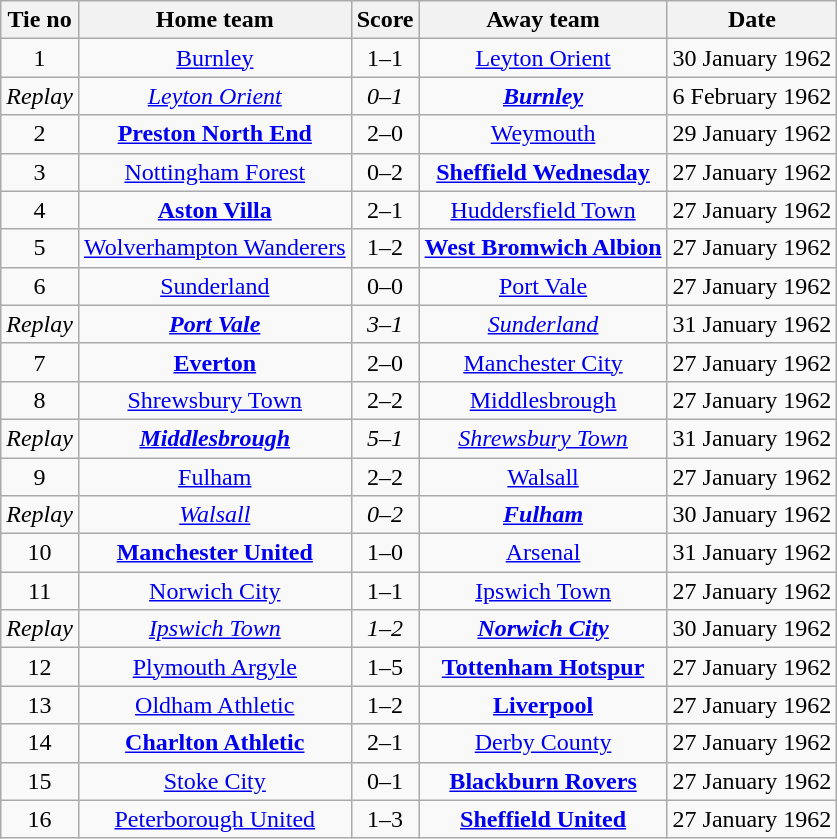<table class="wikitable" style="text-align: center">
<tr>
<th>Tie no</th>
<th>Home team</th>
<th>Score</th>
<th>Away team</th>
<th>Date</th>
</tr>
<tr>
<td>1</td>
<td><a href='#'>Burnley</a></td>
<td>1–1</td>
<td><a href='#'>Leyton Orient</a></td>
<td>30 January 1962</td>
</tr>
<tr>
<td><em>Replay</em></td>
<td><em><a href='#'>Leyton Orient</a></em></td>
<td><em>0–1</em></td>
<td><strong><em><a href='#'>Burnley</a></em></strong></td>
<td>6 February 1962</td>
</tr>
<tr>
<td>2</td>
<td><strong><a href='#'>Preston North End</a></strong></td>
<td>2–0</td>
<td><a href='#'>Weymouth</a></td>
<td>29 January 1962</td>
</tr>
<tr>
<td>3</td>
<td><a href='#'>Nottingham Forest</a></td>
<td>0–2</td>
<td><strong><a href='#'>Sheffield Wednesday</a></strong></td>
<td>27 January 1962</td>
</tr>
<tr>
<td>4</td>
<td><strong><a href='#'>Aston Villa</a></strong></td>
<td>2–1</td>
<td><a href='#'>Huddersfield Town</a></td>
<td>27 January 1962</td>
</tr>
<tr>
<td>5</td>
<td><a href='#'>Wolverhampton Wanderers</a></td>
<td>1–2</td>
<td><strong><a href='#'>West Bromwich Albion</a></strong></td>
<td>27 January 1962</td>
</tr>
<tr>
<td>6</td>
<td><a href='#'>Sunderland</a></td>
<td>0–0</td>
<td><a href='#'>Port Vale</a></td>
<td>27 January 1962</td>
</tr>
<tr>
<td><em>Replay</em></td>
<td><strong><em><a href='#'>Port Vale</a></em></strong></td>
<td><em>3–1</em></td>
<td><em><a href='#'>Sunderland</a></em></td>
<td>31 January 1962</td>
</tr>
<tr>
<td>7</td>
<td><strong><a href='#'>Everton</a></strong></td>
<td>2–0</td>
<td><a href='#'>Manchester City</a></td>
<td>27 January 1962</td>
</tr>
<tr>
<td>8</td>
<td><a href='#'>Shrewsbury Town</a></td>
<td>2–2</td>
<td><a href='#'>Middlesbrough</a></td>
<td>27 January 1962</td>
</tr>
<tr>
<td><em>Replay</em></td>
<td><strong><em><a href='#'>Middlesbrough</a></em></strong></td>
<td><em>5–1</em></td>
<td><em><a href='#'>Shrewsbury Town</a></em></td>
<td>31 January 1962</td>
</tr>
<tr>
<td>9</td>
<td><a href='#'>Fulham</a></td>
<td>2–2</td>
<td><a href='#'>Walsall</a></td>
<td>27 January 1962</td>
</tr>
<tr>
<td><em>Replay</em></td>
<td><em><a href='#'>Walsall</a></em></td>
<td><em>0–2</em></td>
<td><strong><em><a href='#'>Fulham</a></em></strong></td>
<td>30 January 1962</td>
</tr>
<tr>
<td>10</td>
<td><strong><a href='#'>Manchester United</a></strong></td>
<td>1–0</td>
<td><a href='#'>Arsenal</a></td>
<td>31 January 1962</td>
</tr>
<tr>
<td>11</td>
<td><a href='#'>Norwich City</a></td>
<td>1–1</td>
<td><a href='#'>Ipswich Town</a></td>
<td>27 January 1962</td>
</tr>
<tr>
<td><em>Replay</em></td>
<td><em><a href='#'>Ipswich Town</a></em></td>
<td><em>1–2</em></td>
<td><strong><em><a href='#'>Norwich City</a></em></strong></td>
<td>30 January 1962</td>
</tr>
<tr>
<td>12</td>
<td><a href='#'>Plymouth Argyle</a></td>
<td>1–5</td>
<td><strong><a href='#'>Tottenham Hotspur</a></strong></td>
<td>27 January 1962</td>
</tr>
<tr>
<td>13</td>
<td><a href='#'>Oldham Athletic</a></td>
<td>1–2</td>
<td><strong><a href='#'>Liverpool</a></strong></td>
<td>27 January 1962</td>
</tr>
<tr>
<td>14</td>
<td><strong><a href='#'>Charlton Athletic</a></strong></td>
<td>2–1</td>
<td><a href='#'>Derby County</a></td>
<td>27 January 1962</td>
</tr>
<tr>
<td>15</td>
<td><a href='#'>Stoke City</a></td>
<td>0–1</td>
<td><strong><a href='#'>Blackburn Rovers</a></strong></td>
<td>27 January 1962</td>
</tr>
<tr>
<td>16</td>
<td><a href='#'>Peterborough United</a></td>
<td>1–3</td>
<td><strong><a href='#'>Sheffield United</a></strong></td>
<td>27 January 1962</td>
</tr>
</table>
